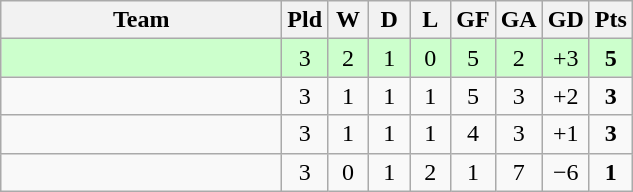<table class="wikitable" style="text-align:center;">
<tr>
<th width=180>Team</th>
<th width=20>Pld</th>
<th width=20>W</th>
<th width=20>D</th>
<th width=20>L</th>
<th width=20>GF</th>
<th width=20>GA</th>
<th width=20>GD</th>
<th width=20>Pts</th>
</tr>
<tr bgcolor="ccffcc">
<td align="left"></td>
<td>3</td>
<td>2</td>
<td>1</td>
<td>0</td>
<td>5</td>
<td>2</td>
<td>+3</td>
<td><strong>5</strong></td>
</tr>
<tr>
<td align="left"></td>
<td>3</td>
<td>1</td>
<td>1</td>
<td>1</td>
<td>5</td>
<td>3</td>
<td>+2</td>
<td><strong>3</strong></td>
</tr>
<tr>
<td align="left"></td>
<td>3</td>
<td>1</td>
<td>1</td>
<td>1</td>
<td>4</td>
<td>3</td>
<td>+1</td>
<td><strong>3</strong></td>
</tr>
<tr>
<td align="left"></td>
<td>3</td>
<td>0</td>
<td>1</td>
<td>2</td>
<td>1</td>
<td>7</td>
<td>−6</td>
<td><strong>1</strong></td>
</tr>
</table>
